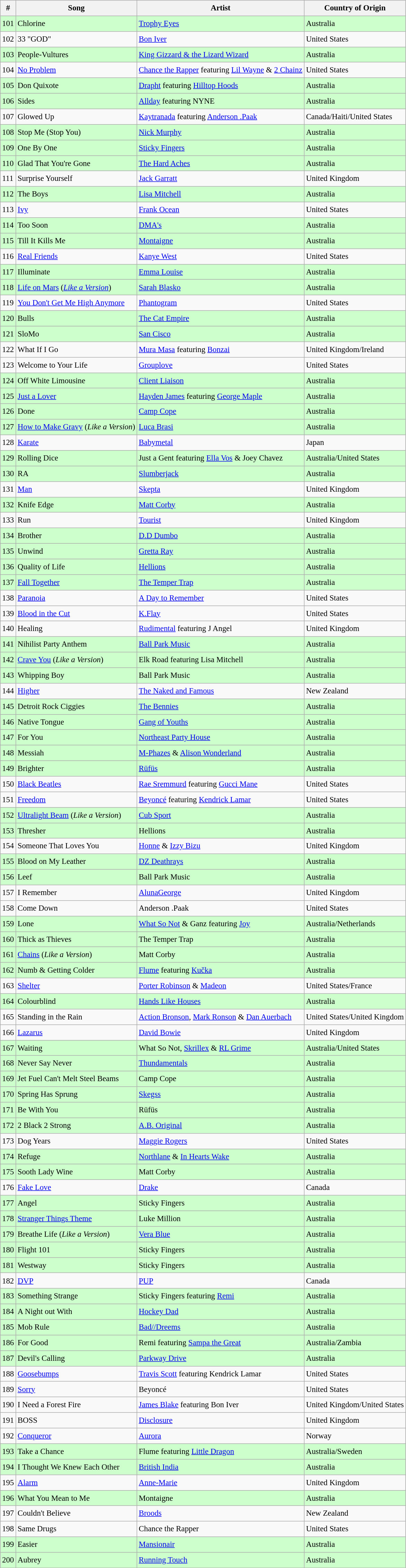<table class="wikitable sortable mw-collapsible mw-collapsed" style="font-size:0.95em;line-height:1.5em;">
<tr>
<th>#</th>
<th>Song</th>
<th>Artist</th>
<th>Country of Origin</th>
</tr>
<tr style="background-color: #ccffcc">
<td>101</td>
<td>Chlorine</td>
<td><a href='#'>Trophy Eyes</a></td>
<td>Australia</td>
</tr>
<tr>
<td>102</td>
<td>33 "GOD"</td>
<td><a href='#'>Bon Iver</a></td>
<td>United States</td>
</tr>
<tr style="background-color: #ccffcc">
<td>103</td>
<td>People-Vultures</td>
<td><a href='#'>King Gizzard & the Lizard Wizard</a></td>
<td>Australia</td>
</tr>
<tr>
<td>104</td>
<td><a href='#'>No Problem</a></td>
<td><a href='#'>Chance the Rapper</a> featuring <a href='#'>Lil Wayne</a> & <a href='#'>2 Chainz</a></td>
<td>United States</td>
</tr>
<tr style="background-color: #ccffcc">
<td>105</td>
<td>Don Quixote</td>
<td><a href='#'>Drapht</a> featuring <a href='#'>Hilltop Hoods</a></td>
<td>Australia</td>
</tr>
<tr style="background-color: #ccffcc">
<td>106</td>
<td>Sides</td>
<td><a href='#'>Allday</a> featuring NYNE</td>
<td>Australia</td>
</tr>
<tr>
<td>107</td>
<td>Glowed Up</td>
<td><a href='#'>Kaytranada</a> featuring <a href='#'>Anderson .Paak</a></td>
<td>Canada/Haiti/United States</td>
</tr>
<tr style="background-color: #ccffcc">
<td>108</td>
<td>Stop Me (Stop You)</td>
<td><a href='#'>Nick Murphy</a></td>
<td>Australia</td>
</tr>
<tr style="background-color: #ccffcc">
<td>109</td>
<td>One By One</td>
<td><a href='#'>Sticky Fingers</a></td>
<td>Australia</td>
</tr>
<tr style="background-color: #ccffcc">
<td>110</td>
<td>Glad That You're Gone</td>
<td><a href='#'>The Hard Aches</a></td>
<td>Australia</td>
</tr>
<tr>
<td>111</td>
<td>Surprise Yourself</td>
<td><a href='#'>Jack Garratt</a></td>
<td>United Kingdom</td>
</tr>
<tr style="background-color: #ccffcc">
<td>112</td>
<td>The Boys</td>
<td><a href='#'>Lisa Mitchell</a></td>
<td>Australia</td>
</tr>
<tr>
<td>113</td>
<td><a href='#'>Ivy</a></td>
<td><a href='#'>Frank Ocean</a></td>
<td>United States</td>
</tr>
<tr style="background-color: #ccffcc">
<td>114</td>
<td>Too Soon</td>
<td><a href='#'>DMA's</a></td>
<td>Australia</td>
</tr>
<tr style="background-color: #ccffcc">
<td>115</td>
<td>Till It Kills Me</td>
<td><a href='#'>Montaigne</a></td>
<td>Australia</td>
</tr>
<tr>
<td>116</td>
<td><a href='#'>Real Friends</a></td>
<td><a href='#'>Kanye West</a></td>
<td>United States</td>
</tr>
<tr style="background-color: #ccffcc">
<td>117</td>
<td>Illuminate</td>
<td><a href='#'>Emma Louise</a></td>
<td>Australia</td>
</tr>
<tr style="background-color: #ccffcc">
<td>118</td>
<td><a href='#'>Life on Mars</a> (<em><a href='#'>Like a Version</a></em>)</td>
<td><a href='#'>Sarah Blasko</a></td>
<td>Australia</td>
</tr>
<tr>
<td>119</td>
<td><a href='#'>You Don't Get Me High Anymore</a></td>
<td><a href='#'>Phantogram</a></td>
<td>United States</td>
</tr>
<tr style="background-color: #ccffcc">
<td>120</td>
<td>Bulls</td>
<td><a href='#'>The Cat Empire</a></td>
<td>Australia</td>
</tr>
<tr style="background-color: #ccffcc">
<td>121</td>
<td>SloMo</td>
<td><a href='#'>San Cisco</a></td>
<td>Australia</td>
</tr>
<tr>
<td>122</td>
<td>What If I Go</td>
<td><a href='#'>Mura Masa</a> featuring <a href='#'>Bonzai</a></td>
<td>United Kingdom/Ireland</td>
</tr>
<tr>
<td>123</td>
<td>Welcome to Your Life</td>
<td><a href='#'>Grouplove</a></td>
<td>United States</td>
</tr>
<tr style="background-color: #ccffcc">
<td>124</td>
<td>Off White Limousine</td>
<td><a href='#'>Client Liaison</a></td>
<td>Australia</td>
</tr>
<tr style="background-color: #ccffcc">
<td>125</td>
<td><a href='#'>Just a Lover</a></td>
<td><a href='#'>Hayden James</a> featuring <a href='#'>George Maple</a></td>
<td>Australia</td>
</tr>
<tr style="background-color: #ccffcc">
<td>126</td>
<td>Done</td>
<td><a href='#'>Camp Cope</a></td>
<td>Australia</td>
</tr>
<tr style="background-color: #ccffcc">
<td>127</td>
<td><a href='#'>How to Make Gravy</a> (<em>Like a Version</em>)</td>
<td><a href='#'>Luca Brasi</a></td>
<td>Australia</td>
</tr>
<tr>
<td>128</td>
<td><a href='#'>Karate</a></td>
<td><a href='#'>Babymetal</a></td>
<td>Japan</td>
</tr>
<tr style="background-color: #ccffcc">
<td>129</td>
<td>Rolling Dice</td>
<td>Just a Gent featuring <a href='#'>Ella Vos</a> & Joey Chavez</td>
<td>Australia/United States</td>
</tr>
<tr style="background-color: #ccffcc">
<td>130</td>
<td>RA</td>
<td><a href='#'>Slumberjack</a></td>
<td>Australia</td>
</tr>
<tr>
<td>131</td>
<td><a href='#'>Man</a></td>
<td><a href='#'>Skepta</a></td>
<td>United Kingdom</td>
</tr>
<tr style="background-color: #ccffcc">
<td>132</td>
<td>Knife Edge</td>
<td><a href='#'>Matt Corby</a></td>
<td>Australia</td>
</tr>
<tr>
<td>133</td>
<td>Run</td>
<td><a href='#'>Tourist</a></td>
<td>United Kingdom</td>
</tr>
<tr style="background-color: #ccffcc">
<td>134</td>
<td>Brother</td>
<td><a href='#'>D.D Dumbo</a></td>
<td>Australia</td>
</tr>
<tr style="background-color: #ccffcc">
<td>135</td>
<td>Unwind</td>
<td><a href='#'>Gretta Ray</a></td>
<td>Australia</td>
</tr>
<tr style="background-color: #ccffcc">
<td>136</td>
<td>Quality of Life</td>
<td><a href='#'>Hellions</a></td>
<td>Australia</td>
</tr>
<tr style="background-color: #ccffcc">
<td>137</td>
<td><a href='#'>Fall Together</a></td>
<td><a href='#'>The Temper Trap</a></td>
<td>Australia</td>
</tr>
<tr>
<td>138</td>
<td><a href='#'>Paranoia</a></td>
<td><a href='#'>A Day to Remember</a></td>
<td>United States</td>
</tr>
<tr>
<td>139</td>
<td><a href='#'>Blood in the Cut</a></td>
<td><a href='#'>K.Flay</a></td>
<td>United States</td>
</tr>
<tr>
<td>140</td>
<td>Healing</td>
<td><a href='#'>Rudimental</a> featuring J Angel</td>
<td>United Kingdom</td>
</tr>
<tr style="background-color: #ccffcc">
<td>141</td>
<td>Nihilist Party Anthem</td>
<td><a href='#'>Ball Park Music</a></td>
<td>Australia</td>
</tr>
<tr style="background-color: #ccffcc">
<td>142</td>
<td><a href='#'>Crave You</a> (<em>Like a Version</em>)</td>
<td>Elk Road featuring Lisa Mitchell</td>
<td>Australia</td>
</tr>
<tr style="background-color: #ccffcc">
<td>143</td>
<td>Whipping Boy</td>
<td>Ball Park Music</td>
<td>Australia</td>
</tr>
<tr>
<td>144</td>
<td><a href='#'>Higher</a></td>
<td><a href='#'>The Naked and Famous</a></td>
<td>New Zealand</td>
</tr>
<tr style="background-color: #ccffcc">
<td>145</td>
<td>Detroit Rock Ciggies</td>
<td><a href='#'>The Bennies</a></td>
<td>Australia</td>
</tr>
<tr style="background-color: #ccffcc">
<td>146</td>
<td>Native Tongue</td>
<td><a href='#'>Gang of Youths</a></td>
<td>Australia</td>
</tr>
<tr style="background-color: #ccffcc">
<td>147</td>
<td>For You</td>
<td><a href='#'>Northeast Party House</a></td>
<td>Australia</td>
</tr>
<tr style="background-color: #ccffcc">
<td>148</td>
<td>Messiah</td>
<td><a href='#'>M-Phazes</a> & <a href='#'>Alison Wonderland</a></td>
<td>Australia</td>
</tr>
<tr style="background-color: #ccffcc">
<td>149</td>
<td>Brighter</td>
<td><a href='#'>Rüfüs</a></td>
<td>Australia</td>
</tr>
<tr>
<td>150</td>
<td><a href='#'>Black Beatles</a></td>
<td><a href='#'>Rae Sremmurd</a> featuring <a href='#'>Gucci Mane</a></td>
<td>United States</td>
</tr>
<tr>
<td>151</td>
<td><a href='#'>Freedom</a></td>
<td><a href='#'>Beyoncé</a> featuring <a href='#'>Kendrick Lamar</a></td>
<td>United States</td>
</tr>
<tr style="background-color: #ccffcc">
<td>152</td>
<td><a href='#'>Ultralight Beam</a> (<em>Like a Version</em>)</td>
<td><a href='#'>Cub Sport</a></td>
<td>Australia</td>
</tr>
<tr style="background-color: #ccffcc">
<td>153</td>
<td>Thresher</td>
<td>Hellions</td>
<td>Australia</td>
</tr>
<tr>
<td>154</td>
<td>Someone That Loves You</td>
<td><a href='#'>Honne</a> & <a href='#'>Izzy Bizu</a></td>
<td>United Kingdom</td>
</tr>
<tr style="background-color: #ccffcc">
<td>155</td>
<td>Blood on My Leather</td>
<td><a href='#'>DZ Deathrays</a></td>
<td>Australia</td>
</tr>
<tr style="background-color: #ccffcc">
<td>156</td>
<td>Leef</td>
<td>Ball Park Music</td>
<td>Australia</td>
</tr>
<tr>
<td>157</td>
<td>I Remember</td>
<td><a href='#'>AlunaGeorge</a></td>
<td>United Kingdom</td>
</tr>
<tr>
<td>158</td>
<td>Come Down</td>
<td>Anderson .Paak</td>
<td>United States</td>
</tr>
<tr style="background-color: #ccffcc">
<td>159</td>
<td>Lone</td>
<td><a href='#'>What So Not</a> & Ganz featuring <a href='#'>Joy</a></td>
<td>Australia/Netherlands</td>
</tr>
<tr style="background-color: #ccffcc">
<td>160</td>
<td>Thick as Thieves</td>
<td>The Temper Trap</td>
<td>Australia</td>
</tr>
<tr style="background-color: #ccffcc">
<td>161</td>
<td><a href='#'>Chains</a> (<em>Like a Version</em>)</td>
<td>Matt Corby</td>
<td>Australia</td>
</tr>
<tr style="background-color: #ccffcc">
<td>162</td>
<td>Numb & Getting Colder</td>
<td><a href='#'>Flume</a> featuring <a href='#'>Kučka</a></td>
<td>Australia</td>
</tr>
<tr>
<td>163</td>
<td><a href='#'>Shelter</a></td>
<td><a href='#'>Porter Robinson</a> & <a href='#'>Madeon</a></td>
<td>United States/France</td>
</tr>
<tr style="background-color: #ccffcc">
<td>164</td>
<td>Colourblind</td>
<td><a href='#'>Hands Like Houses</a></td>
<td>Australia</td>
</tr>
<tr>
<td>165</td>
<td>Standing in the Rain</td>
<td><a href='#'>Action Bronson</a>, <a href='#'>Mark Ronson</a> & <a href='#'>Dan Auerbach</a></td>
<td>United States/United Kingdom</td>
</tr>
<tr>
<td>166</td>
<td><a href='#'>Lazarus</a></td>
<td><a href='#'>David Bowie</a></td>
<td>United Kingdom</td>
</tr>
<tr style="background-color: #ccffcc">
<td>167</td>
<td>Waiting</td>
<td>What So Not, <a href='#'>Skrillex</a> & <a href='#'>RL Grime</a></td>
<td>Australia/United States</td>
</tr>
<tr style="background-color: #ccffcc">
<td>168</td>
<td>Never Say Never</td>
<td><a href='#'>Thundamentals</a></td>
<td>Australia</td>
</tr>
<tr style="background-color: #ccffcc">
<td>169</td>
<td>Jet Fuel Can't Melt Steel Beams</td>
<td>Camp Cope</td>
<td>Australia</td>
</tr>
<tr style="background-color: #ccffcc">
<td>170</td>
<td>Spring Has Sprung</td>
<td><a href='#'>Skegss</a></td>
<td>Australia</td>
</tr>
<tr style="background-color: #ccffcc">
<td>171</td>
<td>Be With You</td>
<td>Rüfüs</td>
<td>Australia</td>
</tr>
<tr style="background-color: #ccffcc">
<td>172</td>
<td>2 Black 2 Strong</td>
<td><a href='#'>A.B. Original</a></td>
<td>Australia</td>
</tr>
<tr>
<td>173</td>
<td>Dog Years</td>
<td><a href='#'>Maggie Rogers</a></td>
<td>United States</td>
</tr>
<tr style="background-color: #ccffcc">
<td>174</td>
<td>Refuge</td>
<td><a href='#'>Northlane</a> & <a href='#'>In Hearts Wake</a></td>
<td>Australia</td>
</tr>
<tr style="background-color: #ccffcc">
<td>175</td>
<td>Sooth Lady Wine</td>
<td>Matt Corby</td>
<td>Australia</td>
</tr>
<tr>
<td>176</td>
<td><a href='#'>Fake Love</a></td>
<td><a href='#'>Drake</a></td>
<td>Canada</td>
</tr>
<tr style="background-color: #ccffcc">
<td>177</td>
<td>Angel</td>
<td>Sticky Fingers</td>
<td>Australia</td>
</tr>
<tr style="background-color: #ccffcc">
<td>178</td>
<td><a href='#'>Stranger Things Theme</a></td>
<td>Luke Million</td>
<td>Australia</td>
</tr>
<tr style="background-color: #ccffcc">
<td>179</td>
<td>Breathe Life (<em>Like a Version</em>)</td>
<td><a href='#'>Vera Blue</a></td>
<td>Australia</td>
</tr>
<tr style="background-color: #ccffcc">
<td>180</td>
<td>Flight 101</td>
<td>Sticky Fingers</td>
<td>Australia</td>
</tr>
<tr style="background-color: #ccffcc">
<td>181</td>
<td>Westway</td>
<td>Sticky Fingers</td>
<td>Australia</td>
</tr>
<tr>
<td>182</td>
<td><a href='#'>DVP</a></td>
<td><a href='#'>PUP</a></td>
<td>Canada</td>
</tr>
<tr style="background-color: #ccffcc">
<td>183</td>
<td>Something Strange</td>
<td>Sticky Fingers featuring <a href='#'>Remi</a></td>
<td>Australia</td>
</tr>
<tr style="background-color: #ccffcc">
<td>184</td>
<td>A Night out With</td>
<td><a href='#'>Hockey Dad</a></td>
<td>Australia</td>
</tr>
<tr style="background-color: #ccffcc">
<td>185</td>
<td>Mob Rule</td>
<td><a href='#'>Bad//Dreems</a></td>
<td>Australia</td>
</tr>
<tr style="background-color: #ccffcc">
<td>186</td>
<td>For Good</td>
<td>Remi featuring <a href='#'>Sampa the Great</a></td>
<td>Australia/Zambia</td>
</tr>
<tr style="background-color: #ccffcc">
<td>187</td>
<td>Devil's Calling</td>
<td><a href='#'>Parkway Drive</a></td>
<td>Australia</td>
</tr>
<tr>
<td>188</td>
<td><a href='#'>Goosebumps</a></td>
<td><a href='#'>Travis Scott</a> featuring Kendrick Lamar</td>
<td>United States</td>
</tr>
<tr>
<td>189</td>
<td><a href='#'>Sorry</a></td>
<td>Beyoncé</td>
<td>United States</td>
</tr>
<tr>
<td>190</td>
<td>I Need a Forest Fire</td>
<td><a href='#'>James Blake</a> featuring Bon Iver</td>
<td>United Kingdom/United States</td>
</tr>
<tr>
<td>191</td>
<td>BOSS</td>
<td><a href='#'>Disclosure</a></td>
<td>United Kingdom</td>
</tr>
<tr>
<td>192</td>
<td><a href='#'>Conqueror</a></td>
<td><a href='#'>Aurora</a></td>
<td>Norway</td>
</tr>
<tr style="background-color: #ccffcc">
<td>193</td>
<td>Take a Chance</td>
<td>Flume featuring <a href='#'>Little Dragon</a></td>
<td>Australia/Sweden</td>
</tr>
<tr style="background-color: #ccffcc">
<td>194</td>
<td>I Thought We Knew Each Other</td>
<td><a href='#'>British India</a></td>
<td>Australia</td>
</tr>
<tr>
<td>195</td>
<td><a href='#'>Alarm</a></td>
<td><a href='#'>Anne-Marie</a></td>
<td>United Kingdom</td>
</tr>
<tr style="background-color: #ccffcc">
<td>196</td>
<td>What You Mean to Me</td>
<td>Montaigne</td>
<td>Australia</td>
</tr>
<tr>
<td>197</td>
<td>Couldn't Believe</td>
<td><a href='#'>Broods</a></td>
<td>New Zealand</td>
</tr>
<tr>
<td>198</td>
<td>Same Drugs</td>
<td>Chance the Rapper</td>
<td>United States</td>
</tr>
<tr style="background-color: #ccffcc">
<td>199</td>
<td>Easier</td>
<td><a href='#'>Mansionair</a></td>
<td>Australia</td>
</tr>
<tr style="background-color: #ccffcc">
<td>200</td>
<td>Aubrey</td>
<td><a href='#'>Running Touch</a></td>
<td>Australia</td>
</tr>
</table>
